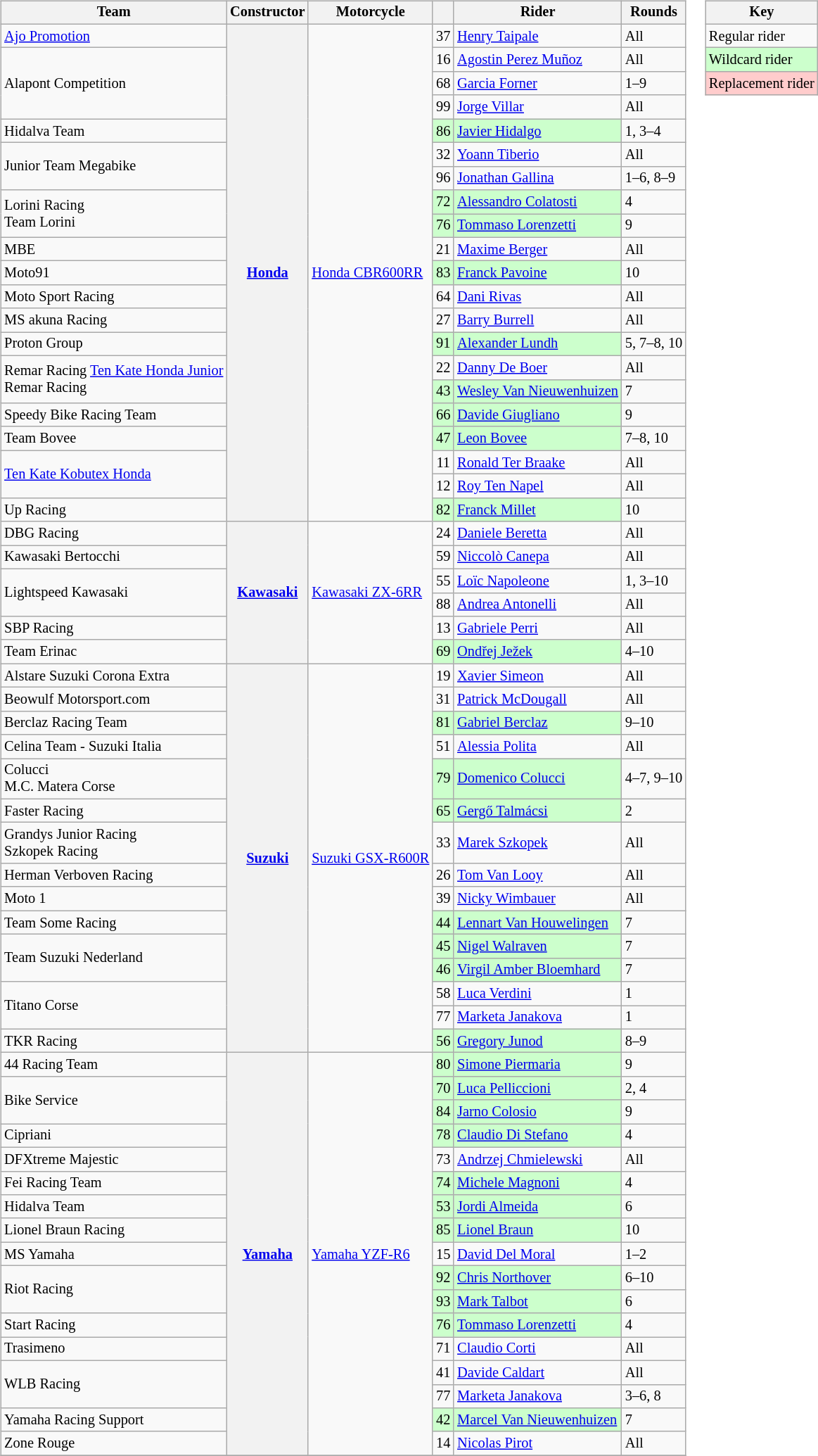<table>
<tr>
<td><br><table class="wikitable" style="font-size: 85%">
<tr>
<th>Team</th>
<th>Constructor</th>
<th>Motorcycle</th>
<th></th>
<th>Rider</th>
<th>Rounds</th>
</tr>
<tr>
<td><a href='#'>Ajo Promotion</a></td>
<th rowspan="21"><a href='#'>Honda</a></th>
<td rowspan="21"><a href='#'>Honda CBR600RR</a></td>
<td align="center">37</td>
<td> <a href='#'>Henry Taipale</a></td>
<td>All</td>
</tr>
<tr>
<td rowspan="3">Alapont Competition</td>
<td align="center">16</td>
<td> <a href='#'>Agostin Perez Muñoz</a></td>
<td>All</td>
</tr>
<tr>
<td align="center">68</td>
<td> <a href='#'>Garcia Forner</a></td>
<td>1–9</td>
</tr>
<tr>
<td align="center">99</td>
<td> <a href='#'>Jorge Villar</a></td>
<td>All</td>
</tr>
<tr>
<td>Hidalva Team</td>
<td style="background:#ccffcc;" align="center">86</td>
<td style="background:#ccffcc;"nowrap> <a href='#'>Javier Hidalgo</a></td>
<td>1, 3–4</td>
</tr>
<tr>
<td rowspan="2">Junior Team Megabike</td>
<td align="center">32</td>
<td> <a href='#'>Yoann Tiberio</a></td>
<td>All</td>
</tr>
<tr>
<td align="center">96</td>
<td> <a href='#'>Jonathan Gallina</a></td>
<td>1–6, 8–9</td>
</tr>
<tr>
<td rowspan="2">Lorini Racing<br>Team Lorini</td>
<td style="background:#ccffcc;" align="center">72</td>
<td style="background:#ccffcc;"nowrap> <a href='#'>Alessandro Colatosti</a></td>
<td>4</td>
</tr>
<tr>
<td style="background:#ccffcc;" align="center">76</td>
<td style="background:#ccffcc;"nowrap> <a href='#'>Tommaso Lorenzetti</a></td>
<td>9</td>
</tr>
<tr>
<td>MBE</td>
<td align="center">21</td>
<td> <a href='#'>Maxime Berger</a></td>
<td>All</td>
</tr>
<tr>
<td>Moto91</td>
<td style="background:#ccffcc;" align="center">83</td>
<td style="background:#ccffcc;"nowrap> <a href='#'>Franck Pavoine</a></td>
<td>10</td>
</tr>
<tr>
<td>Moto Sport Racing</td>
<td align="center">64</td>
<td> <a href='#'>Dani Rivas</a></td>
<td>All</td>
</tr>
<tr>
<td>MS akuna Racing</td>
<td align="center">27</td>
<td> <a href='#'>Barry Burrell</a></td>
<td>All</td>
</tr>
<tr>
<td>Proton Group</td>
<td style="background:#ccffcc;" align="center">91</td>
<td style="background:#ccffcc;"nowrap> <a href='#'>Alexander Lundh</a></td>
<td>5, 7–8, 10</td>
</tr>
<tr>
<td rowspan="2">Remar Racing <a href='#'>Ten Kate Honda Junior</a><br>Remar Racing</td>
<td align="center">22</td>
<td> <a href='#'>Danny De Boer</a></td>
<td>All</td>
</tr>
<tr>
<td style="background:#ccffcc;" align="center">43</td>
<td style="background:#ccffcc;"nowrap> <a href='#'>Wesley Van Nieuwenhuizen</a></td>
<td>7</td>
</tr>
<tr>
<td>Speedy Bike Racing Team</td>
<td style="background:#ccffcc;" align="center">66</td>
<td style="background:#ccffcc;"nowrap> <a href='#'>Davide Giugliano</a></td>
<td>9</td>
</tr>
<tr>
<td>Team Bovee</td>
<td style="background:#ccffcc;" align="center">47</td>
<td style="background:#ccffcc;"nowrap> <a href='#'>Leon Bovee</a></td>
<td>7–8, 10</td>
</tr>
<tr>
<td rowspan="2"><a href='#'>Ten Kate Kobutex Honda</a></td>
<td align="center">11</td>
<td> <a href='#'>Ronald Ter Braake</a></td>
<td>All</td>
</tr>
<tr>
<td align="center">12</td>
<td> <a href='#'>Roy Ten Napel</a></td>
<td>All</td>
</tr>
<tr>
<td>Up Racing</td>
<td style="background:#ccffcc;" align="center">82</td>
<td style="background:#ccffcc;"nowrap> <a href='#'>Franck Millet</a></td>
<td>10</td>
</tr>
<tr>
<td>DBG Racing</td>
<th rowspan="6"><a href='#'>Kawasaki</a></th>
<td rowspan="6"><a href='#'>Kawasaki ZX-6RR</a></td>
<td align="center">24</td>
<td> <a href='#'>Daniele Beretta</a></td>
<td>All</td>
</tr>
<tr>
<td>Kawasaki Bertocchi</td>
<td align="center">59</td>
<td> <a href='#'>Niccolò Canepa</a></td>
<td>All</td>
</tr>
<tr>
<td rowspan="2">Lightspeed Kawasaki</td>
<td align="center">55</td>
<td> <a href='#'>Loïc Napoleone</a></td>
<td>1, 3–10</td>
</tr>
<tr>
<td align="center">88</td>
<td> <a href='#'>Andrea Antonelli</a></td>
<td>All</td>
</tr>
<tr>
<td>SBP Racing</td>
<td align="center">13</td>
<td> <a href='#'>Gabriele Perri</a></td>
<td>All</td>
</tr>
<tr>
<td>Team Erinac</td>
<td style="background:#ccffcc;" align="center">69</td>
<td style="background:#ccffcc;"nowrap> <a href='#'>Ondřej Ježek</a></td>
<td>4–10</td>
</tr>
<tr>
<td>Alstare Suzuki Corona Extra</td>
<th rowspan="15"><a href='#'>Suzuki</a></th>
<td rowspan="15"><a href='#'>Suzuki GSX-R600R</a></td>
<td align="center">19</td>
<td> <a href='#'>Xavier Simeon</a></td>
<td>All</td>
</tr>
<tr>
<td>Beowulf Motorsport.com</td>
<td align="center">31</td>
<td> <a href='#'>Patrick McDougall</a></td>
<td>All</td>
</tr>
<tr>
<td>Berclaz Racing Team</td>
<td style="background:#ccffcc;" align="center">81</td>
<td style="background:#ccffcc;"nowrap> <a href='#'>Gabriel Berclaz</a></td>
<td>9–10</td>
</tr>
<tr>
<td>Celina Team - Suzuki Italia</td>
<td align="center">51</td>
<td> <a href='#'>Alessia Polita</a></td>
<td>All</td>
</tr>
<tr>
<td>Colucci<br>M.C. Matera Corse</td>
<td style="background:#ccffcc;" align="center">79</td>
<td style="background:#ccffcc;"nowrap> <a href='#'>Domenico Colucci</a></td>
<td>4–7, 9–10</td>
</tr>
<tr>
<td>Faster Racing</td>
<td style="background:#ccffcc;" align="center">65</td>
<td style="background:#ccffcc;"nowrap> <a href='#'>Gergő Talmácsi</a></td>
<td>2</td>
</tr>
<tr>
<td>Grandys Junior Racing<br>Szkopek Racing</td>
<td align="center">33</td>
<td> <a href='#'>Marek Szkopek</a></td>
<td>All</td>
</tr>
<tr>
<td>Herman Verboven Racing</td>
<td align="center">26</td>
<td> <a href='#'>Tom Van Looy</a></td>
<td>All</td>
</tr>
<tr>
<td>Moto 1</td>
<td align="center">39</td>
<td> <a href='#'>Nicky Wimbauer</a></td>
<td>All</td>
</tr>
<tr>
<td>Team Some Racing</td>
<td style="background:#ccffcc;" align="center">44</td>
<td style="background:#ccffcc;"nowrap> <a href='#'>Lennart Van Houwelingen</a></td>
<td>7</td>
</tr>
<tr>
<td rowspan="2">Team Suzuki Nederland</td>
<td style="background:#ccffcc;" align="center">45</td>
<td style="background:#ccffcc;"nowrap> <a href='#'>Nigel Walraven</a></td>
<td>7</td>
</tr>
<tr>
<td style="background:#ccffcc;" align="center">46</td>
<td style="background:#ccffcc;"nowrap> <a href='#'>Virgil Amber Bloemhard</a></td>
<td>7</td>
</tr>
<tr>
<td rowspan="2">Titano Corse</td>
<td align="center">58</td>
<td> <a href='#'>Luca Verdini</a></td>
<td>1</td>
</tr>
<tr>
<td align="center">77</td>
<td> <a href='#'>Marketa Janakova</a></td>
<td>1</td>
</tr>
<tr>
<td>TKR Racing</td>
<td style="background:#ccffcc;" align="center">56</td>
<td style="background:#ccffcc;"nowrap> <a href='#'>Gregory Junod</a></td>
<td>8–9</td>
</tr>
<tr>
<td>44 Racing Team</td>
<th rowspan="17"><a href='#'>Yamaha</a></th>
<td rowspan="17"><a href='#'>Yamaha YZF-R6</a></td>
<td style="background:#ccffcc;" align="center">80</td>
<td style="background:#ccffcc;"nowrap> <a href='#'>Simone Piermaria</a></td>
<td>9</td>
</tr>
<tr>
<td rowspan="2">Bike Service</td>
<td style="background:#ccffcc;" align="center">70</td>
<td style="background:#ccffcc;"nowrap> <a href='#'>Luca Pelliccioni</a></td>
<td>2, 4</td>
</tr>
<tr>
<td style="background:#ccffcc;" align="center">84</td>
<td style="background:#ccffcc;"nowrap> <a href='#'>Jarno Colosio</a></td>
<td>9</td>
</tr>
<tr>
<td>Cipriani</td>
<td style="background:#ccffcc;" align="center">78</td>
<td style="background:#ccffcc;"nowrap> <a href='#'>Claudio Di Stefano</a></td>
<td>4</td>
</tr>
<tr>
<td>DFXtreme Majestic</td>
<td align="center">73</td>
<td> <a href='#'>Andrzej Chmielewski</a></td>
<td>All</td>
</tr>
<tr>
<td>Fei Racing Team</td>
<td style="background:#ccffcc;" align="center">74</td>
<td style="background:#ccffcc;"nowrap> <a href='#'>Michele Magnoni</a></td>
<td>4</td>
</tr>
<tr>
<td>Hidalva Team</td>
<td style="background:#ccffcc;" align="center">53</td>
<td style="background:#ccffcc;"nowrap> <a href='#'>Jordi Almeida</a></td>
<td>6</td>
</tr>
<tr>
<td>Lionel Braun Racing</td>
<td style="background:#ccffcc;" align="center">85</td>
<td style="background:#ccffcc;"nowrap> <a href='#'>Lionel Braun</a></td>
<td>10</td>
</tr>
<tr>
<td>MS Yamaha</td>
<td align="center">15</td>
<td> <a href='#'>David Del Moral</a></td>
<td>1–2</td>
</tr>
<tr>
<td rowspan="2">Riot Racing</td>
<td style="background:#ccffcc;" align="center">92</td>
<td style="background:#ccffcc;"nowrap> <a href='#'>Chris Northover</a></td>
<td>6–10</td>
</tr>
<tr>
<td style="background:#ccffcc;" align="center">93</td>
<td style="background:#ccffcc;"nowrap> <a href='#'>Mark Talbot</a></td>
<td>6</td>
</tr>
<tr>
<td>Start Racing</td>
<td style="background:#ccffcc;" align="center">76</td>
<td style="background:#ccffcc;"nowrap> <a href='#'>Tommaso Lorenzetti</a></td>
<td>4</td>
</tr>
<tr>
<td>Trasimeno</td>
<td align="center">71</td>
<td> <a href='#'>Claudio Corti</a></td>
<td>All</td>
</tr>
<tr>
<td rowspan="2">WLB Racing</td>
<td align="center">41</td>
<td> <a href='#'>Davide Caldart</a></td>
<td>All</td>
</tr>
<tr>
<td align="center">77</td>
<td> <a href='#'>Marketa Janakova</a></td>
<td>3–6, 8</td>
</tr>
<tr>
<td>Yamaha Racing Support</td>
<td style="background:#ccffcc;" align="center">42</td>
<td style="background:#ccffcc;"nowrap> <a href='#'>Marcel Van Nieuwenhuizen</a></td>
<td>7</td>
</tr>
<tr>
<td>Zone Rouge</td>
<td align="center">14</td>
<td> <a href='#'>Nicolas Pirot</a></td>
<td>All</td>
</tr>
<tr>
</tr>
</table>
</td>
<td valign=top><br><table class="wikitable" style="font-size: 85%;">
<tr>
<th colspan=2>Key</th>
</tr>
<tr>
<td>Regular rider</td>
</tr>
<tr style="background:#ccffcc;">
<td>Wildcard rider</td>
</tr>
<tr style="background:#ffcccc;">
<td>Replacement rider</td>
</tr>
</table>
</td>
</tr>
</table>
